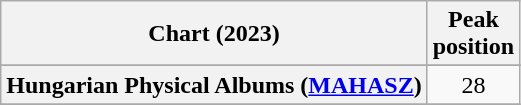<table class="wikitable sortable plainrowheaders" style="text-align:center">
<tr>
<th scope="col">Chart (2023)</th>
<th scope="col">Peak<br>position</th>
</tr>
<tr>
</tr>
<tr>
<th scope="row">Hungarian Physical Albums (<a href='#'>MAHASZ</a>)</th>
<td>28</td>
</tr>
<tr>
</tr>
</table>
